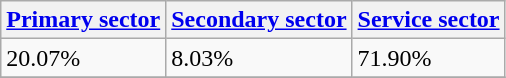<table class="wikitable" border="1">
<tr>
<th><a href='#'>Primary sector</a></th>
<th><a href='#'>Secondary sector</a></th>
<th><a href='#'>Service sector</a></th>
</tr>
<tr>
<td>20.07%</td>
<td>8.03%</td>
<td>71.90%</td>
</tr>
<tr>
</tr>
</table>
